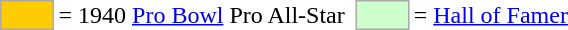<table>
<tr>
<td style="background-color:#FFCC00; border:1px solid #aaaaaa; width:2em;"></td>
<td>= 1940 <a href='#'>Pro Bowl</a> Pro All-Star</td>
<td></td>
<td style="background-color:#CCFFCC; border:1px solid #aaaaaa; width:2em;"></td>
<td>= <a href='#'>Hall of Famer</a></td>
</tr>
</table>
